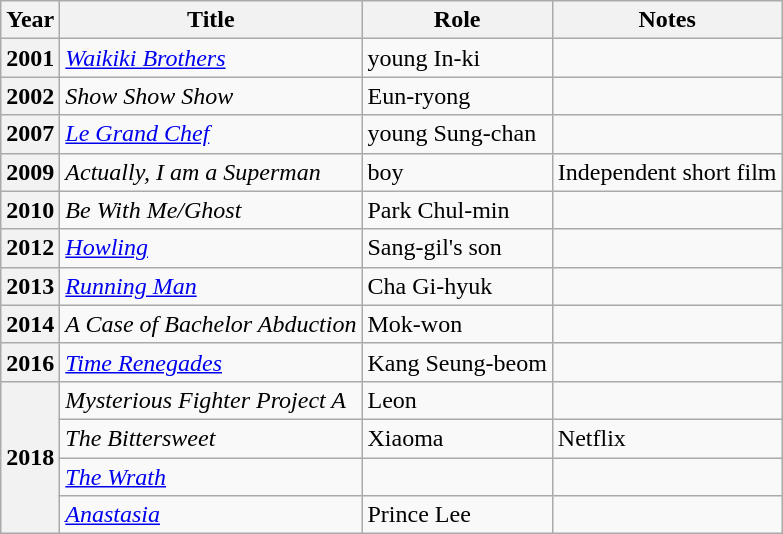<table class="wikitable plainrowheaders sortable">
<tr>
<th scope="col">Year</th>
<th scope="col">Title</th>
<th scope="col">Role</th>
<th scope="col">Notes</th>
</tr>
<tr>
<th scope="row">2001</th>
<td><em><a href='#'>Waikiki Brothers</a></em></td>
<td>young In-ki</td>
<td></td>
</tr>
<tr>
<th scope="row">2002</th>
<td><em>Show Show Show</em></td>
<td>Eun-ryong</td>
<td></td>
</tr>
<tr>
<th scope="row">2007</th>
<td><em><a href='#'>Le Grand Chef</a></em></td>
<td>young Sung-chan</td>
<td></td>
</tr>
<tr>
<th scope="row">2009</th>
<td><em>Actually, I am a Superman</em></td>
<td>boy</td>
<td>Independent short film</td>
</tr>
<tr>
<th scope="row">2010</th>
<td><em>Be With Me/Ghost</em></td>
<td>Park Chul-min</td>
<td></td>
</tr>
<tr>
<th scope="row">2012</th>
<td><em><a href='#'>Howling</a></em></td>
<td>Sang-gil's son</td>
<td></td>
</tr>
<tr>
<th scope="row">2013</th>
<td><em><a href='#'>Running Man</a></em></td>
<td>Cha Gi-hyuk</td>
<td></td>
</tr>
<tr>
<th scope="row">2014</th>
<td><em>A Case of Bachelor Abduction</em></td>
<td>Mok-won</td>
<td></td>
</tr>
<tr>
<th scope="row">2016</th>
<td><em><a href='#'>Time Renegades</a></em></td>
<td>Kang Seung-beom</td>
<td></td>
</tr>
<tr>
<th scope="row" rowspan="4">2018</th>
<td><em>Mysterious Fighter Project A</em></td>
<td>Leon</td>
<td></td>
</tr>
<tr>
<td><em>The Bittersweet</em></td>
<td>Xiaoma</td>
<td>Netflix</td>
</tr>
<tr>
<td><em><a href='#'>The Wrath</a></em></td>
<td></td>
<td></td>
</tr>
<tr>
<td><em><a href='#'>Anastasia</a></em></td>
<td>Prince Lee</td>
<td></td>
</tr>
</table>
